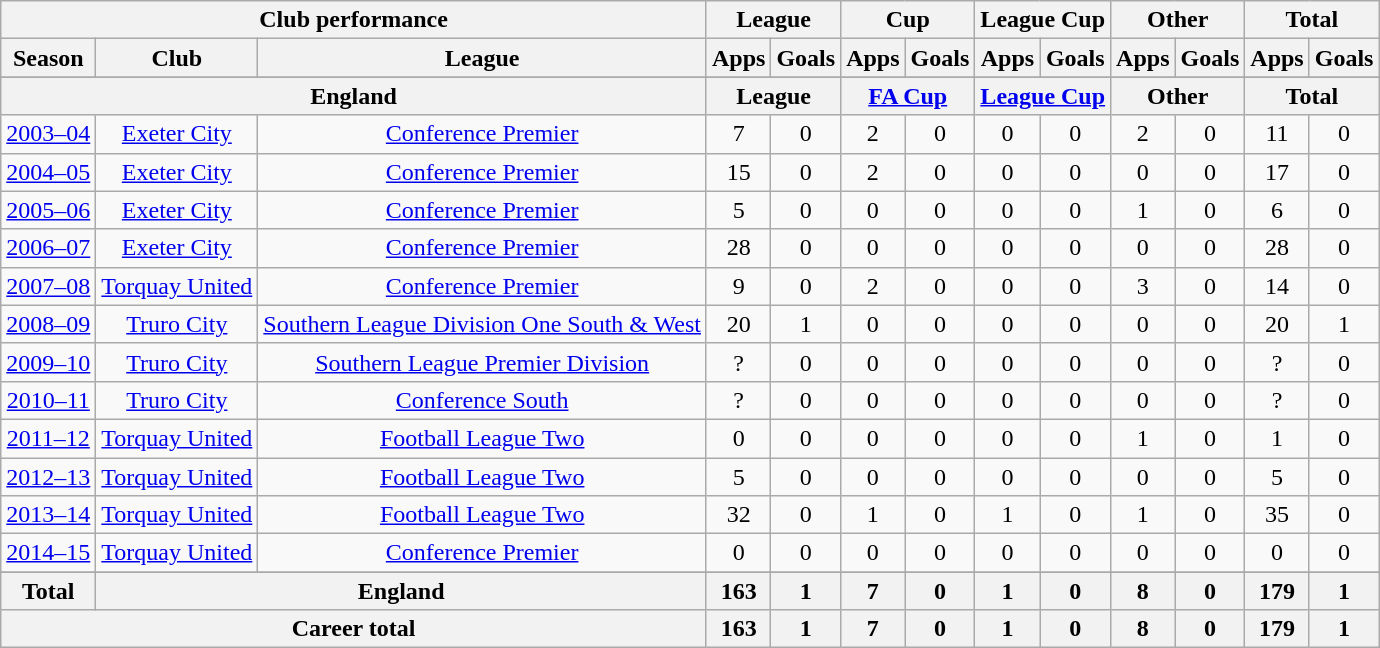<table class="wikitable" style="text-align:center">
<tr>
<th colspan=3>Club performance</th>
<th colspan=2>League</th>
<th colspan=2>Cup</th>
<th colspan=2>League Cup</th>
<th colspan=2>Other</th>
<th colspan=2>Total</th>
</tr>
<tr>
<th>Season</th>
<th>Club</th>
<th>League</th>
<th>Apps</th>
<th>Goals</th>
<th>Apps</th>
<th>Goals</th>
<th>Apps</th>
<th>Goals</th>
<th>Apps</th>
<th>Goals</th>
<th>Apps</th>
<th>Goals</th>
</tr>
<tr>
</tr>
<tr>
<th colspan=3>England</th>
<th colspan=2>League</th>
<th colspan=2><a href='#'>FA Cup</a></th>
<th colspan=2><a href='#'>League Cup</a></th>
<th colspan=2>Other</th>
<th colspan=2>Total</th>
</tr>
<tr>
<td><a href='#'>2003–04</a></td>
<td><a href='#'>Exeter City</a></td>
<td><a href='#'>Conference Premier</a></td>
<td>7</td>
<td>0</td>
<td>2</td>
<td>0</td>
<td>0</td>
<td>0</td>
<td>2</td>
<td>0</td>
<td>11</td>
<td>0</td>
</tr>
<tr>
<td><a href='#'>2004–05</a></td>
<td><a href='#'>Exeter City</a></td>
<td><a href='#'>Conference Premier</a></td>
<td>15</td>
<td>0</td>
<td>2</td>
<td>0</td>
<td>0</td>
<td>0</td>
<td>0</td>
<td>0</td>
<td>17</td>
<td>0</td>
</tr>
<tr>
<td><a href='#'>2005–06</a></td>
<td><a href='#'>Exeter City</a></td>
<td><a href='#'>Conference Premier</a></td>
<td>5</td>
<td>0</td>
<td>0</td>
<td>0</td>
<td>0</td>
<td>0</td>
<td>1</td>
<td>0</td>
<td>6</td>
<td>0</td>
</tr>
<tr>
<td><a href='#'>2006–07</a></td>
<td><a href='#'>Exeter City</a></td>
<td><a href='#'>Conference Premier</a></td>
<td>28</td>
<td>0</td>
<td>0</td>
<td>0</td>
<td>0</td>
<td>0</td>
<td>0</td>
<td>0</td>
<td>28</td>
<td>0</td>
</tr>
<tr>
<td><a href='#'>2007–08</a></td>
<td><a href='#'>Torquay United</a></td>
<td><a href='#'>Conference Premier</a></td>
<td>9</td>
<td>0</td>
<td>2</td>
<td>0</td>
<td>0</td>
<td>0</td>
<td>3</td>
<td>0</td>
<td>14</td>
<td>0</td>
</tr>
<tr>
<td><a href='#'>2008–09</a></td>
<td><a href='#'>Truro City</a></td>
<td><a href='#'>Southern League Division One South & West</a></td>
<td>20</td>
<td>1</td>
<td>0</td>
<td>0</td>
<td>0</td>
<td>0</td>
<td>0</td>
<td>0</td>
<td>20</td>
<td>1</td>
</tr>
<tr>
<td><a href='#'>2009–10</a></td>
<td><a href='#'>Truro City</a></td>
<td><a href='#'>Southern League Premier Division</a></td>
<td>?</td>
<td>0</td>
<td>0</td>
<td>0</td>
<td>0</td>
<td>0</td>
<td>0</td>
<td>0</td>
<td>?</td>
<td>0</td>
</tr>
<tr>
<td><a href='#'>2010–11</a></td>
<td><a href='#'>Truro City</a></td>
<td><a href='#'>Conference South</a></td>
<td>?</td>
<td>0</td>
<td>0</td>
<td>0</td>
<td>0</td>
<td>0</td>
<td>0</td>
<td>0</td>
<td>?</td>
<td>0</td>
</tr>
<tr>
<td><a href='#'>2011–12</a></td>
<td><a href='#'>Torquay United</a></td>
<td><a href='#'>Football League Two</a></td>
<td>0</td>
<td>0</td>
<td>0</td>
<td>0</td>
<td>0</td>
<td>0</td>
<td>1</td>
<td>0</td>
<td>1</td>
<td>0</td>
</tr>
<tr>
<td><a href='#'>2012–13</a></td>
<td><a href='#'>Torquay United</a></td>
<td><a href='#'>Football League Two</a></td>
<td>5</td>
<td>0</td>
<td>0</td>
<td>0</td>
<td>0</td>
<td>0</td>
<td>0</td>
<td>0</td>
<td>5</td>
<td>0</td>
</tr>
<tr>
<td><a href='#'>2013–14</a></td>
<td><a href='#'>Torquay United</a></td>
<td><a href='#'>Football League Two</a></td>
<td>32</td>
<td>0</td>
<td>1</td>
<td>0</td>
<td>1</td>
<td>0</td>
<td>1</td>
<td>0</td>
<td>35</td>
<td>0</td>
</tr>
<tr>
<td><a href='#'>2014–15</a></td>
<td><a href='#'>Torquay United</a></td>
<td><a href='#'>Conference Premier</a></td>
<td>0</td>
<td>0</td>
<td>0</td>
<td>0</td>
<td>0</td>
<td>0</td>
<td>0</td>
<td>0</td>
<td>0</td>
<td>0</td>
</tr>
<tr>
</tr>
<tr>
</tr>
<tr>
<th rowspan=1>Total</th>
<th colspan=2>England</th>
<th>163</th>
<th>1</th>
<th>7</th>
<th>0</th>
<th>1</th>
<th>0</th>
<th>8</th>
<th>0</th>
<th>179</th>
<th>1</th>
</tr>
<tr>
<th colspan=3>Career total</th>
<th>163</th>
<th>1</th>
<th>7</th>
<th>0</th>
<th>1</th>
<th>0</th>
<th>8</th>
<th>0</th>
<th>179</th>
<th>1</th>
</tr>
</table>
